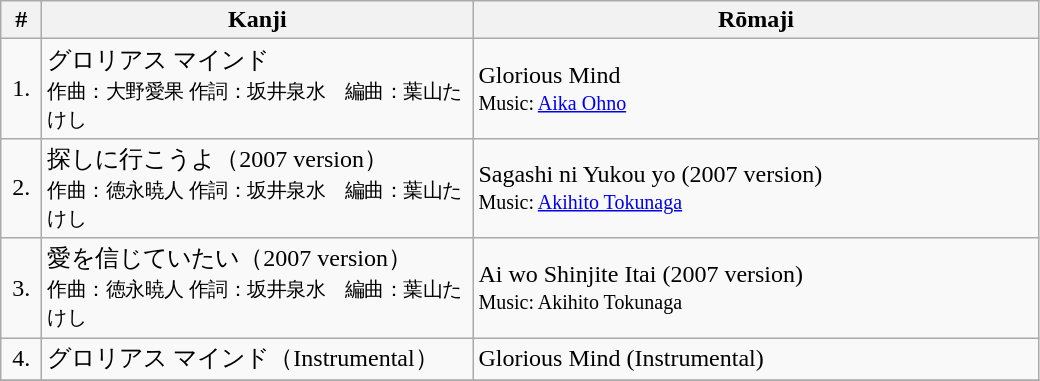<table class="wikitable">
<tr>
<th width="20" bgcolor="#EEEEEE"><strong>#</strong></th>
<th width="280" bgcolor="#EEEEEE"><strong>Kanji</strong></th>
<th width="370" bgcolor="#EEEEEE"><strong>Rōmaji</strong></th>
</tr>
<tr>
<td align="center">1.</td>
<td>グロリアス マインド<br><small>作曲：大野愛果 作詞：坂井泉水　編曲：葉山たけし</small></td>
<td>Glorious Mind<br><small>Music: <a href='#'>Aika Ohno</a></small></td>
</tr>
<tr>
<td align="center">2.</td>
<td>探しに行こうよ（2007 version）<br><small>作曲：徳永暁人 作詞：坂井泉水　編曲：葉山たけし</small></td>
<td>Sagashi ni Yukou yo (2007 version)<br><small>Music: <a href='#'>Akihito Tokunaga</a></small></td>
</tr>
<tr>
<td align="center">3.</td>
<td>愛を信じていたい（2007 version）<br><small>作曲：徳永暁人 作詞：坂井泉水　編曲：葉山たけし</small></td>
<td>Ai wo Shinjite Itai (2007 version)<br><small>Music: Akihito Tokunaga</small></td>
</tr>
<tr>
<td align="center">4.</td>
<td>グロリアス マインド（Instrumental）</td>
<td>Glorious Mind (Instrumental)</td>
</tr>
<tr>
</tr>
</table>
